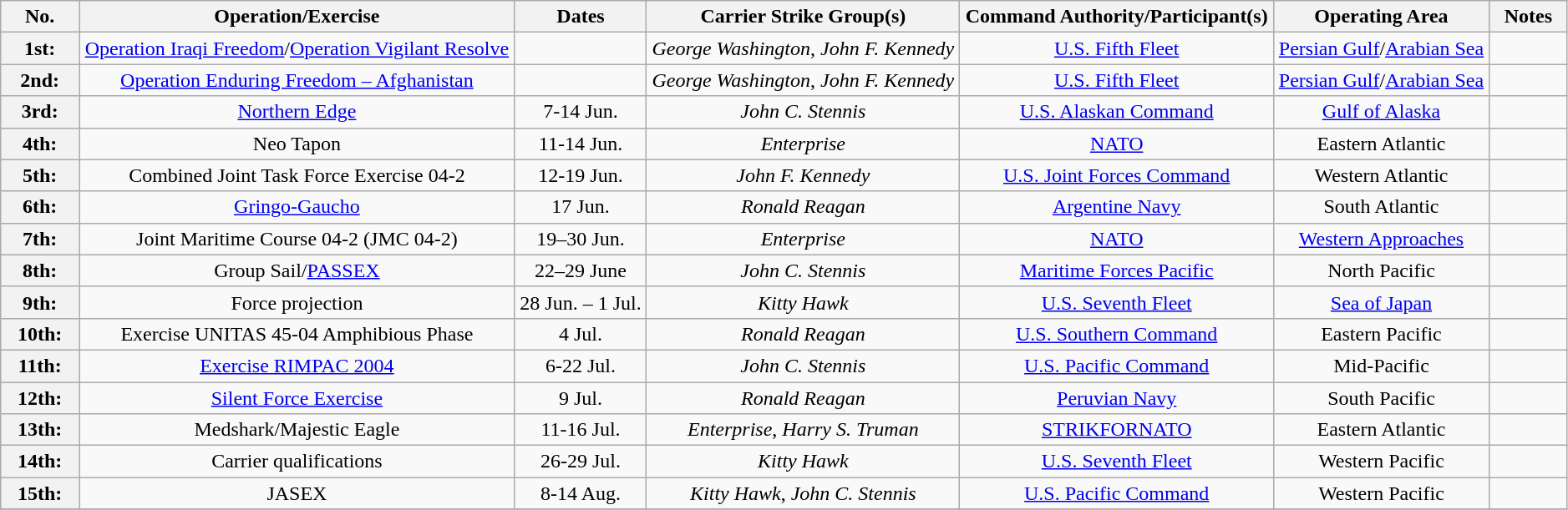<table class="wikitable" style="text-align:center" width=99%>
<tr>
<th rowspan="1" width="5%">No.</th>
<th align="center"><strong>Operation/Exercise</strong></th>
<th align="center"><strong>Dates</strong></th>
<th align="center"><strong>Carrier Strike Group(s)</strong></th>
<th align="center"><strong>Command Authority/Participant(s)</strong></th>
<th align="center"><strong>Operating Area</strong></th>
<th rowspan="1" width="5%">Notes</th>
</tr>
<tr>
<th>1st:</th>
<td><a href='#'>Operation Iraqi Freedom</a>/<a href='#'>Operation Vigilant Resolve</a></td>
<td></td>
<td><em>George Washington</em>, <em>John F. Kennedy</em></td>
<td><a href='#'>U.S. Fifth Fleet</a></td>
<td><a href='#'>Persian Gulf</a>/<a href='#'>Arabian Sea</a></td>
<td></td>
</tr>
<tr>
<th>2nd:</th>
<td><a href='#'>Operation Enduring Freedom – Afghanistan</a></td>
<td></td>
<td><em>George Washington</em>, <em>John F. Kennedy</em></td>
<td><a href='#'>U.S. Fifth Fleet</a></td>
<td><a href='#'>Persian Gulf</a>/<a href='#'>Arabian Sea</a></td>
<td></td>
</tr>
<tr>
<th>3rd:</th>
<td><a href='#'>Northern Edge</a></td>
<td>7-14 Jun.</td>
<td><em>John C. Stennis</em></td>
<td><a href='#'>U.S. Alaskan Command</a></td>
<td><a href='#'>Gulf of Alaska</a></td>
<td></td>
</tr>
<tr>
<th>4th:</th>
<td>Neo Tapon</td>
<td>11-14 Jun.</td>
<td><em>Enterprise</em></td>
<td><a href='#'>NATO</a></td>
<td>Eastern Atlantic</td>
<td></td>
</tr>
<tr>
<th>5th:</th>
<td>Combined Joint Task Force Exercise 04-2</td>
<td>12-19 Jun.</td>
<td><em>John F. Kennedy</em></td>
<td><a href='#'>U.S. Joint Forces Command</a></td>
<td>Western Atlantic</td>
<td></td>
</tr>
<tr>
<th>6th:</th>
<td><a href='#'>Gringo-Gaucho</a></td>
<td>17 Jun.</td>
<td><em>Ronald Reagan</em></td>
<td><a href='#'>Argentine Navy</a></td>
<td>South Atlantic</td>
<td></td>
</tr>
<tr>
<th>7th:</th>
<td>Joint Maritime Course 04-2 (JMC 04-2)</td>
<td>19–30 Jun.</td>
<td><em>Enterprise</em></td>
<td><a href='#'>NATO</a></td>
<td><a href='#'>Western Approaches</a></td>
<td></td>
</tr>
<tr>
<th>8th:</th>
<td>Group Sail/<a href='#'>PASSEX</a></td>
<td>22–29 June</td>
<td><em>John C. Stennis</em></td>
<td><a href='#'>Maritime Forces Pacific</a></td>
<td>North Pacific</td>
<td></td>
</tr>
<tr>
<th>9th:</th>
<td>Force projection</td>
<td>28 Jun. – 1 Jul.</td>
<td><em>Kitty Hawk</em></td>
<td><a href='#'>U.S. Seventh Fleet</a></td>
<td><a href='#'>Sea of Japan</a></td>
<td></td>
</tr>
<tr>
<th>10th:</th>
<td>Exercise UNITAS 45-04 Amphibious Phase</td>
<td>4 Jul.</td>
<td><em>Ronald Reagan</em></td>
<td><a href='#'>U.S. Southern Command</a></td>
<td>Eastern Pacific</td>
<td></td>
</tr>
<tr>
<th>11th:</th>
<td><a href='#'>Exercise RIMPAC 2004</a></td>
<td>6-22 Jul.</td>
<td><em>John C. Stennis</em></td>
<td><a href='#'>U.S. Pacific Command</a></td>
<td>Mid-Pacific</td>
<td></td>
</tr>
<tr>
<th>12th:</th>
<td><a href='#'>Silent Force Exercise</a></td>
<td>9 Jul.</td>
<td><em>Ronald Reagan</em></td>
<td><a href='#'>Peruvian Navy</a></td>
<td>South Pacific</td>
<td></td>
</tr>
<tr>
<th>13th:</th>
<td>Medshark/Majestic Eagle</td>
<td>11-16 Jul.</td>
<td><em>Enterprise</em>, <em>Harry S. Truman</em></td>
<td><a href='#'>STRIKFORNATO</a></td>
<td>Eastern Atlantic</td>
<td></td>
</tr>
<tr>
<th>14th:</th>
<td>Carrier qualifications</td>
<td>26-29 Jul.</td>
<td><em>Kitty Hawk</em></td>
<td><a href='#'>U.S. Seventh Fleet</a></td>
<td>Western Pacific</td>
<td></td>
</tr>
<tr>
<th>15th:</th>
<td>JASEX</td>
<td>8-14 Aug.</td>
<td><em>Kitty Hawk</em>, <em>John C. Stennis</em></td>
<td><a href='#'>U.S. Pacific Command</a></td>
<td>Western Pacific</td>
<td></td>
</tr>
<tr>
</tr>
</table>
